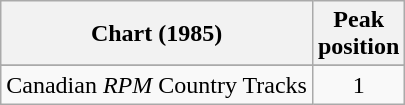<table class="wikitable sortable">
<tr>
<th align="left">Chart (1985)</th>
<th align="center">Peak<br>position</th>
</tr>
<tr>
</tr>
<tr>
<td align="left">Canadian <em>RPM</em> Country Tracks</td>
<td align="center">1</td>
</tr>
</table>
